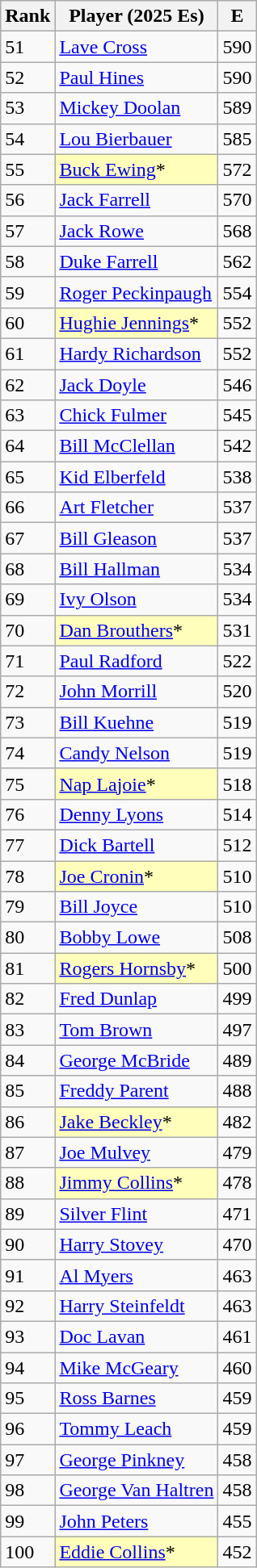<table class="wikitable" style="float:left;">
<tr style="white-space: nowrap;">
<th>Rank</th>
<th>Player (2025 Es)</th>
<th>E</th>
</tr>
<tr>
<td>51</td>
<td><a href='#'>Lave Cross</a></td>
<td>590</td>
</tr>
<tr>
<td>52</td>
<td><a href='#'>Paul Hines</a></td>
<td>590</td>
</tr>
<tr>
<td>53</td>
<td><a href='#'>Mickey Doolan</a></td>
<td>589</td>
</tr>
<tr>
<td>54</td>
<td><a href='#'>Lou Bierbauer</a></td>
<td>585</td>
</tr>
<tr>
<td>55</td>
<td style="background:#ffffbb;"><a href='#'>Buck Ewing</a>*</td>
<td>572</td>
</tr>
<tr>
<td>56</td>
<td><a href='#'>Jack Farrell</a></td>
<td>570</td>
</tr>
<tr>
<td>57</td>
<td><a href='#'>Jack Rowe</a></td>
<td>568</td>
</tr>
<tr>
<td>58</td>
<td><a href='#'>Duke Farrell</a></td>
<td>562</td>
</tr>
<tr>
<td>59</td>
<td><a href='#'>Roger Peckinpaugh</a></td>
<td>554</td>
</tr>
<tr>
<td>60</td>
<td style="background:#ffffbb;"><a href='#'>Hughie Jennings</a>*</td>
<td>552</td>
</tr>
<tr>
<td>61</td>
<td><a href='#'>Hardy Richardson</a></td>
<td>552</td>
</tr>
<tr>
<td>62</td>
<td><a href='#'>Jack Doyle</a></td>
<td>546</td>
</tr>
<tr>
<td>63</td>
<td><a href='#'>Chick Fulmer</a></td>
<td>545</td>
</tr>
<tr>
<td>64</td>
<td><a href='#'>Bill McClellan</a></td>
<td>542</td>
</tr>
<tr>
<td>65</td>
<td><a href='#'>Kid Elberfeld</a></td>
<td>538</td>
</tr>
<tr>
<td>66</td>
<td><a href='#'>Art Fletcher</a></td>
<td>537</td>
</tr>
<tr>
<td>67</td>
<td><a href='#'>Bill Gleason</a></td>
<td>537</td>
</tr>
<tr>
<td>68</td>
<td><a href='#'>Bill Hallman</a></td>
<td>534</td>
</tr>
<tr>
<td>69</td>
<td><a href='#'>Ivy Olson</a></td>
<td>534</td>
</tr>
<tr>
<td>70</td>
<td style="background:#ffffbb;"><a href='#'>Dan Brouthers</a>*</td>
<td>531</td>
</tr>
<tr>
<td>71</td>
<td><a href='#'>Paul Radford</a></td>
<td>522</td>
</tr>
<tr>
<td>72</td>
<td><a href='#'>John Morrill</a></td>
<td>520</td>
</tr>
<tr>
<td>73</td>
<td><a href='#'>Bill Kuehne</a></td>
<td>519</td>
</tr>
<tr>
<td>74</td>
<td><a href='#'>Candy Nelson</a></td>
<td>519</td>
</tr>
<tr>
<td>75</td>
<td style="background:#ffffbb;"><a href='#'>Nap Lajoie</a>*</td>
<td>518</td>
</tr>
<tr>
<td>76</td>
<td><a href='#'>Denny Lyons</a></td>
<td>514</td>
</tr>
<tr>
<td>77</td>
<td><a href='#'>Dick Bartell</a></td>
<td>512</td>
</tr>
<tr>
<td>78</td>
<td style="background:#ffffbb;"><a href='#'>Joe Cronin</a>*</td>
<td>510</td>
</tr>
<tr>
<td>79</td>
<td><a href='#'>Bill Joyce</a></td>
<td>510</td>
</tr>
<tr>
<td>80</td>
<td><a href='#'>Bobby Lowe</a></td>
<td>508</td>
</tr>
<tr>
<td>81</td>
<td style="background:#ffffbb;"><a href='#'>Rogers Hornsby</a>*</td>
<td>500</td>
</tr>
<tr>
<td>82</td>
<td><a href='#'>Fred Dunlap</a></td>
<td>499</td>
</tr>
<tr>
<td>83</td>
<td><a href='#'>Tom Brown</a></td>
<td>497</td>
</tr>
<tr>
<td>84</td>
<td><a href='#'>George McBride</a></td>
<td>489</td>
</tr>
<tr>
<td>85</td>
<td><a href='#'>Freddy Parent</a></td>
<td>488</td>
</tr>
<tr>
<td>86</td>
<td style="background:#ffffbb;"><a href='#'>Jake Beckley</a>*</td>
<td>482</td>
</tr>
<tr>
<td>87</td>
<td><a href='#'>Joe Mulvey</a></td>
<td>479</td>
</tr>
<tr>
<td>88</td>
<td style="background:#ffffbb;"><a href='#'>Jimmy Collins</a>*</td>
<td>478</td>
</tr>
<tr>
<td>89</td>
<td><a href='#'>Silver Flint</a></td>
<td>471</td>
</tr>
<tr>
<td>90</td>
<td><a href='#'>Harry Stovey</a></td>
<td>470</td>
</tr>
<tr>
<td>91</td>
<td><a href='#'>Al Myers</a></td>
<td>463</td>
</tr>
<tr>
<td>92</td>
<td><a href='#'>Harry Steinfeldt</a></td>
<td>463</td>
</tr>
<tr>
<td>93</td>
<td><a href='#'>Doc Lavan</a></td>
<td>461</td>
</tr>
<tr>
<td>94</td>
<td><a href='#'>Mike McGeary</a></td>
<td>460</td>
</tr>
<tr>
<td>95</td>
<td><a href='#'>Ross Barnes</a></td>
<td>459</td>
</tr>
<tr>
<td>96</td>
<td><a href='#'>Tommy Leach</a></td>
<td>459</td>
</tr>
<tr>
<td>97</td>
<td><a href='#'>George Pinkney</a></td>
<td>458</td>
</tr>
<tr>
<td>98</td>
<td><a href='#'>George Van Haltren</a></td>
<td>458</td>
</tr>
<tr>
<td>99</td>
<td><a href='#'>John Peters</a></td>
<td>455</td>
</tr>
<tr>
<td>100</td>
<td style="background:#ffffbb;"><a href='#'>Eddie Collins</a>*</td>
<td>452</td>
</tr>
</table>
